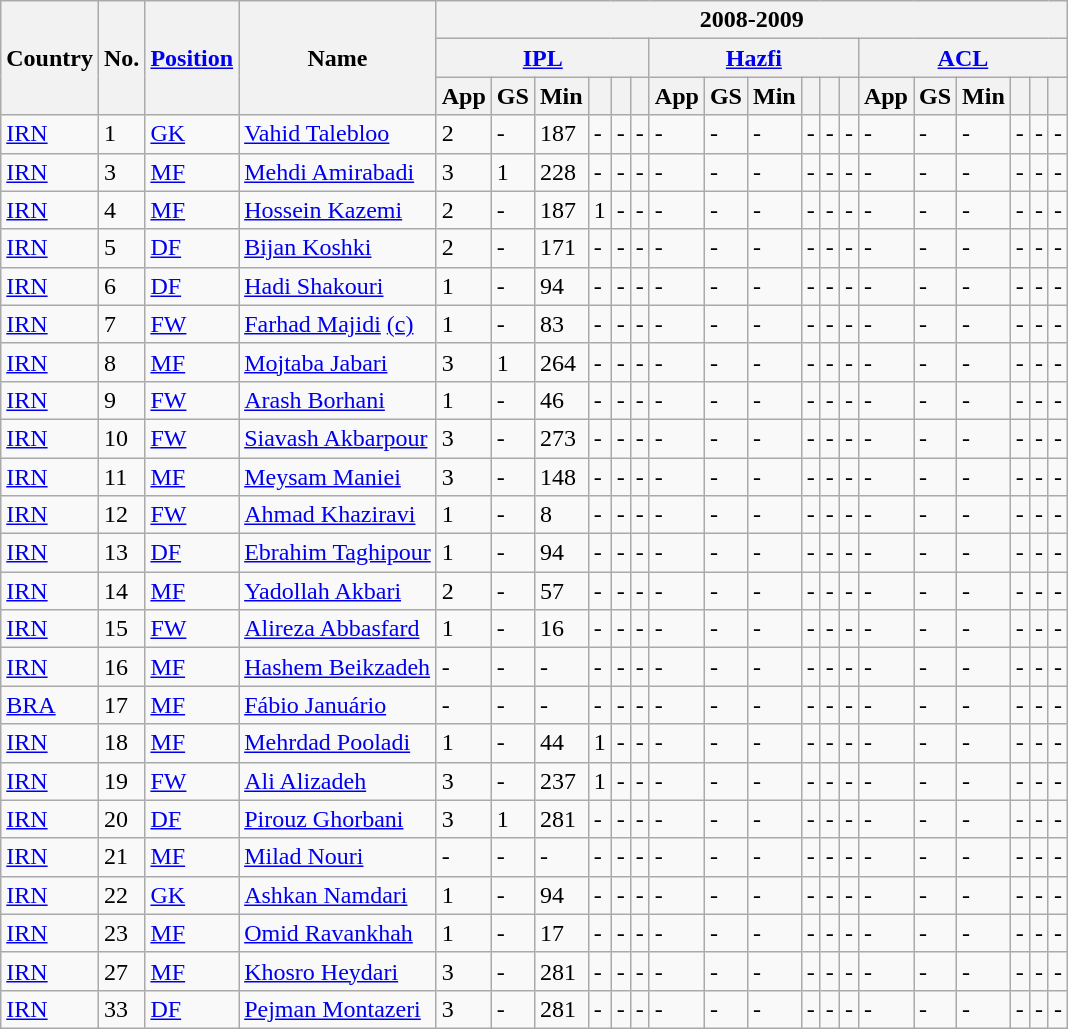<table class="wikitable">
<tr>
<th rowspan="3">Country</th>
<th rowspan="3">No.</th>
<th rowspan="3"><a href='#'>Position</a></th>
<th rowspan="3">Name</th>
<th colspan="18">2008-2009</th>
</tr>
<tr>
<th colspan="6"><a href='#'>IPL</a></th>
<th colspan="6"><a href='#'>Hazfi</a></th>
<th colspan="6"><a href='#'>ACL</a></th>
</tr>
<tr>
<th>App</th>
<th>GS</th>
<th>Min</th>
<th></th>
<th></th>
<th></th>
<th>App</th>
<th>GS</th>
<th>Min</th>
<th></th>
<th></th>
<th></th>
<th>App</th>
<th>GS</th>
<th>Min</th>
<th></th>
<th></th>
<th></th>
</tr>
<tr>
<td> <a href='#'>IRN</a></td>
<td>1</td>
<td><a href='#'>GK</a></td>
<td><a href='#'>Vahid Talebloo</a></td>
<td>2</td>
<td>-</td>
<td>187</td>
<td>-</td>
<td>-</td>
<td>-</td>
<td>-</td>
<td>-</td>
<td>-</td>
<td>-</td>
<td>-</td>
<td>-</td>
<td>-</td>
<td>-</td>
<td>-</td>
<td>-</td>
<td>-</td>
<td>-</td>
</tr>
<tr>
<td> <a href='#'>IRN</a></td>
<td>3</td>
<td><a href='#'>MF</a></td>
<td><a href='#'>Mehdi Amirabadi</a></td>
<td>3</td>
<td>1</td>
<td>228</td>
<td>-</td>
<td>-</td>
<td>-</td>
<td>-</td>
<td>-</td>
<td>-</td>
<td>-</td>
<td>-</td>
<td>-</td>
<td>-</td>
<td>-</td>
<td>-</td>
<td>-</td>
<td>-</td>
<td>-</td>
</tr>
<tr>
<td> <a href='#'>IRN</a></td>
<td>4</td>
<td><a href='#'>MF</a></td>
<td><a href='#'>Hossein Kazemi</a></td>
<td>2</td>
<td>-</td>
<td>187</td>
<td>1</td>
<td>-</td>
<td>-</td>
<td>-</td>
<td>-</td>
<td>-</td>
<td>-</td>
<td>-</td>
<td>-</td>
<td>-</td>
<td>-</td>
<td>-</td>
<td>-</td>
<td>-</td>
<td>-</td>
</tr>
<tr>
<td> <a href='#'>IRN</a></td>
<td>5</td>
<td><a href='#'>DF</a></td>
<td><a href='#'>Bijan Koshki</a></td>
<td>2</td>
<td>-</td>
<td>171</td>
<td>-</td>
<td>-</td>
<td>-</td>
<td>-</td>
<td>-</td>
<td>-</td>
<td>-</td>
<td>-</td>
<td>-</td>
<td>-</td>
<td>-</td>
<td>-</td>
<td>-</td>
<td>-</td>
<td>-</td>
</tr>
<tr>
<td> <a href='#'>IRN</a></td>
<td>6</td>
<td><a href='#'>DF</a></td>
<td><a href='#'>Hadi Shakouri</a></td>
<td>1</td>
<td>-</td>
<td>94</td>
<td>-</td>
<td>-</td>
<td>-</td>
<td>-</td>
<td>-</td>
<td>-</td>
<td>-</td>
<td>-</td>
<td>-</td>
<td>-</td>
<td>-</td>
<td>-</td>
<td>-</td>
<td>-</td>
<td>-</td>
</tr>
<tr>
<td> <a href='#'>IRN</a></td>
<td>7</td>
<td><a href='#'>FW</a></td>
<td><a href='#'>Farhad Majidi</a> <a href='#'>(c)</a></td>
<td>1</td>
<td>-</td>
<td>83</td>
<td>-</td>
<td>-</td>
<td>-</td>
<td>-</td>
<td>-</td>
<td>-</td>
<td>-</td>
<td>-</td>
<td>-</td>
<td>-</td>
<td>-</td>
<td>-</td>
<td>-</td>
<td>-</td>
<td>-</td>
</tr>
<tr>
<td> <a href='#'>IRN</a></td>
<td>8</td>
<td><a href='#'>MF</a></td>
<td><a href='#'>Mojtaba Jabari</a></td>
<td>3</td>
<td>1</td>
<td>264</td>
<td>-</td>
<td>-</td>
<td>-</td>
<td>-</td>
<td>-</td>
<td>-</td>
<td>-</td>
<td>-</td>
<td>-</td>
<td>-</td>
<td>-</td>
<td>-</td>
<td>-</td>
<td>-</td>
<td>-</td>
</tr>
<tr>
<td> <a href='#'>IRN</a></td>
<td>9</td>
<td><a href='#'>FW</a></td>
<td><a href='#'>Arash Borhani</a></td>
<td>1</td>
<td>-</td>
<td>46</td>
<td>-</td>
<td>-</td>
<td>-</td>
<td>-</td>
<td>-</td>
<td>-</td>
<td>-</td>
<td>-</td>
<td>-</td>
<td>-</td>
<td>-</td>
<td>-</td>
<td>-</td>
<td>-</td>
<td>-</td>
</tr>
<tr>
<td> <a href='#'>IRN</a></td>
<td>10</td>
<td><a href='#'>FW</a></td>
<td><a href='#'>Siavash Akbarpour</a></td>
<td>3</td>
<td>-</td>
<td>273</td>
<td>-</td>
<td>-</td>
<td>-</td>
<td>-</td>
<td>-</td>
<td>-</td>
<td>-</td>
<td>-</td>
<td>-</td>
<td>-</td>
<td>-</td>
<td>-</td>
<td>-</td>
<td>-</td>
<td>-</td>
</tr>
<tr>
<td> <a href='#'>IRN</a></td>
<td>11</td>
<td><a href='#'>MF</a></td>
<td><a href='#'>Meysam Maniei</a></td>
<td>3</td>
<td>-</td>
<td>148</td>
<td>-</td>
<td>-</td>
<td>-</td>
<td>-</td>
<td>-</td>
<td>-</td>
<td>-</td>
<td>-</td>
<td>-</td>
<td>-</td>
<td>-</td>
<td>-</td>
<td>-</td>
<td>-</td>
<td>-</td>
</tr>
<tr>
<td> <a href='#'>IRN</a></td>
<td>12</td>
<td><a href='#'>FW</a></td>
<td><a href='#'>Ahmad Khaziravi</a></td>
<td>1</td>
<td>-</td>
<td>8</td>
<td>-</td>
<td>-</td>
<td>-</td>
<td>-</td>
<td>-</td>
<td>-</td>
<td>-</td>
<td>-</td>
<td>-</td>
<td>-</td>
<td>-</td>
<td>-</td>
<td>-</td>
<td>-</td>
<td>-</td>
</tr>
<tr>
<td> <a href='#'>IRN</a></td>
<td>13</td>
<td><a href='#'>DF</a></td>
<td><a href='#'>Ebrahim Taghipour</a></td>
<td>1</td>
<td>-</td>
<td>94</td>
<td>-</td>
<td>-</td>
<td>-</td>
<td>-</td>
<td>-</td>
<td>-</td>
<td>-</td>
<td>-</td>
<td>-</td>
<td>-</td>
<td>-</td>
<td>-</td>
<td>-</td>
<td>-</td>
<td>-</td>
</tr>
<tr>
<td> <a href='#'>IRN</a></td>
<td>14</td>
<td><a href='#'>MF</a></td>
<td><a href='#'>Yadollah Akbari</a></td>
<td>2</td>
<td>-</td>
<td>57</td>
<td>-</td>
<td>-</td>
<td>-</td>
<td>-</td>
<td>-</td>
<td>-</td>
<td>-</td>
<td>-</td>
<td>-</td>
<td>-</td>
<td>-</td>
<td>-</td>
<td>-</td>
<td>-</td>
<td>-</td>
</tr>
<tr>
<td> <a href='#'>IRN</a></td>
<td>15</td>
<td><a href='#'>FW</a></td>
<td><a href='#'>Alireza Abbasfard</a></td>
<td>1</td>
<td>-</td>
<td>16</td>
<td>-</td>
<td>-</td>
<td>-</td>
<td>-</td>
<td>-</td>
<td>-</td>
<td>-</td>
<td>-</td>
<td>-</td>
<td>-</td>
<td>-</td>
<td>-</td>
<td>-</td>
<td>-</td>
<td>-</td>
</tr>
<tr>
<td> <a href='#'>IRN</a></td>
<td>16</td>
<td><a href='#'>MF</a></td>
<td><a href='#'>Hashem Beikzadeh</a></td>
<td>-</td>
<td>-</td>
<td>-</td>
<td>-</td>
<td>-</td>
<td>-</td>
<td>-</td>
<td>-</td>
<td>-</td>
<td>-</td>
<td>-</td>
<td>-</td>
<td>-</td>
<td>-</td>
<td>-</td>
<td>-</td>
<td>-</td>
<td>-</td>
</tr>
<tr>
<td> <a href='#'>BRA</a></td>
<td>17</td>
<td><a href='#'>MF</a></td>
<td><a href='#'>Fábio Januário</a></td>
<td>-</td>
<td>-</td>
<td>-</td>
<td>-</td>
<td>-</td>
<td>-</td>
<td>-</td>
<td>-</td>
<td>-</td>
<td>-</td>
<td>-</td>
<td>-</td>
<td>-</td>
<td>-</td>
<td>-</td>
<td>-</td>
<td>-</td>
<td>-</td>
</tr>
<tr>
<td> <a href='#'>IRN</a></td>
<td>18</td>
<td><a href='#'>MF</a></td>
<td><a href='#'>Mehrdad Pooladi</a></td>
<td>1</td>
<td>-</td>
<td>44</td>
<td>1</td>
<td>-</td>
<td>-</td>
<td>-</td>
<td>-</td>
<td>-</td>
<td>-</td>
<td>-</td>
<td>-</td>
<td>-</td>
<td>-</td>
<td>-</td>
<td>-</td>
<td>-</td>
<td>-</td>
</tr>
<tr>
<td> <a href='#'>IRN</a></td>
<td>19</td>
<td><a href='#'>FW</a></td>
<td><a href='#'>Ali Alizadeh</a></td>
<td>3</td>
<td>-</td>
<td>237</td>
<td>1</td>
<td>-</td>
<td>-</td>
<td>-</td>
<td>-</td>
<td>-</td>
<td>-</td>
<td>-</td>
<td>-</td>
<td>-</td>
<td>-</td>
<td>-</td>
<td>-</td>
<td>-</td>
<td>-</td>
</tr>
<tr>
<td> <a href='#'>IRN</a></td>
<td>20</td>
<td><a href='#'>DF</a></td>
<td><a href='#'>Pirouz Ghorbani</a></td>
<td>3</td>
<td>1</td>
<td>281</td>
<td>-</td>
<td>-</td>
<td>-</td>
<td>-</td>
<td>-</td>
<td>-</td>
<td>-</td>
<td>-</td>
<td>-</td>
<td>-</td>
<td>-</td>
<td>-</td>
<td>-</td>
<td>-</td>
<td>-</td>
</tr>
<tr>
<td> <a href='#'>IRN</a></td>
<td>21</td>
<td><a href='#'>MF</a></td>
<td><a href='#'>Milad Nouri</a></td>
<td>-</td>
<td>-</td>
<td>-</td>
<td>-</td>
<td>-</td>
<td>-</td>
<td>-</td>
<td>-</td>
<td>-</td>
<td>-</td>
<td>-</td>
<td>-</td>
<td>-</td>
<td>-</td>
<td>-</td>
<td>-</td>
<td>-</td>
<td>-</td>
</tr>
<tr>
<td> <a href='#'>IRN</a></td>
<td>22</td>
<td><a href='#'>GK</a></td>
<td><a href='#'>Ashkan Namdari</a></td>
<td>1</td>
<td>-</td>
<td>94</td>
<td>-</td>
<td>-</td>
<td>-</td>
<td>-</td>
<td>-</td>
<td>-</td>
<td>-</td>
<td>-</td>
<td>-</td>
<td>-</td>
<td>-</td>
<td>-</td>
<td>-</td>
<td>-</td>
<td>-</td>
</tr>
<tr>
<td> <a href='#'>IRN</a></td>
<td>23</td>
<td><a href='#'>MF</a></td>
<td><a href='#'>Omid Ravankhah</a></td>
<td>1</td>
<td>-</td>
<td>17</td>
<td>-</td>
<td>-</td>
<td>-</td>
<td>-</td>
<td>-</td>
<td>-</td>
<td>-</td>
<td>-</td>
<td>-</td>
<td>-</td>
<td>-</td>
<td>-</td>
<td>-</td>
<td>-</td>
<td>-</td>
</tr>
<tr>
<td> <a href='#'>IRN</a></td>
<td>27</td>
<td><a href='#'>MF</a></td>
<td><a href='#'>Khosro Heydari</a></td>
<td>3</td>
<td>-</td>
<td>281</td>
<td>-</td>
<td>-</td>
<td>-</td>
<td>-</td>
<td>-</td>
<td>-</td>
<td>-</td>
<td>-</td>
<td>-</td>
<td>-</td>
<td>-</td>
<td>-</td>
<td>-</td>
<td>-</td>
<td>-</td>
</tr>
<tr>
<td> <a href='#'>IRN</a></td>
<td>33</td>
<td><a href='#'>DF</a></td>
<td><a href='#'>Pejman Montazeri</a></td>
<td>3</td>
<td>-</td>
<td>281</td>
<td>-</td>
<td>-</td>
<td>-</td>
<td>-</td>
<td>-</td>
<td>-</td>
<td>-</td>
<td>-</td>
<td>-</td>
<td>-</td>
<td>-</td>
<td>-</td>
<td>-</td>
<td>-</td>
<td>-</td>
</tr>
</table>
